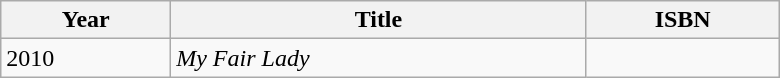<table class="wikitable" style="width:520px">
<tr>
<th scope="col">Year</th>
<th scope="col">Title</th>
<th>ISBN</th>
</tr>
<tr>
<td>2010</td>
<td> <em>My Fair Lady</em></td>
<td></td>
</tr>
</table>
